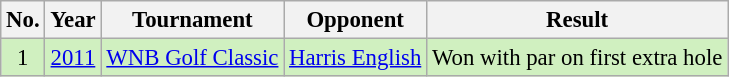<table class="wikitable" style="font-size:95%;">
<tr>
<th>No.</th>
<th>Year</th>
<th>Tournament</th>
<th>Opponent</th>
<th>Result</th>
</tr>
<tr style="background:#D0F0C0;">
<td align=center>1</td>
<td align=center><a href='#'>2011</a></td>
<td><a href='#'>WNB Golf Classic</a></td>
<td> <a href='#'>Harris English</a></td>
<td>Won with par on first extra hole</td>
</tr>
</table>
